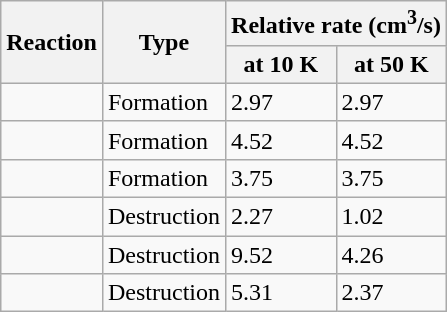<table border="1" cellpadding="5" cellspacing="0" align="center" class="wikitable">
<tr>
<th rowspan="2">Reaction</th>
<th rowspan="2">Type</th>
<th colspan="2">Relative rate (cm<sup>3</sup>/s)</th>
</tr>
<tr>
<th>at 10 K</th>
<th>at 50 K</th>
</tr>
<tr>
<td></td>
<td>Formation</td>
<td>2.97</td>
<td>2.97</td>
</tr>
<tr>
<td></td>
<td>Formation</td>
<td>4.52</td>
<td>4.52</td>
</tr>
<tr>
<td></td>
<td>Formation</td>
<td>3.75</td>
<td>3.75</td>
</tr>
<tr>
<td></td>
<td>Destruction</td>
<td>2.27</td>
<td>1.02</td>
</tr>
<tr>
<td></td>
<td>Destruction</td>
<td>9.52</td>
<td>4.26</td>
</tr>
<tr>
<td></td>
<td>Destruction</td>
<td>5.31</td>
<td>2.37</td>
</tr>
</table>
